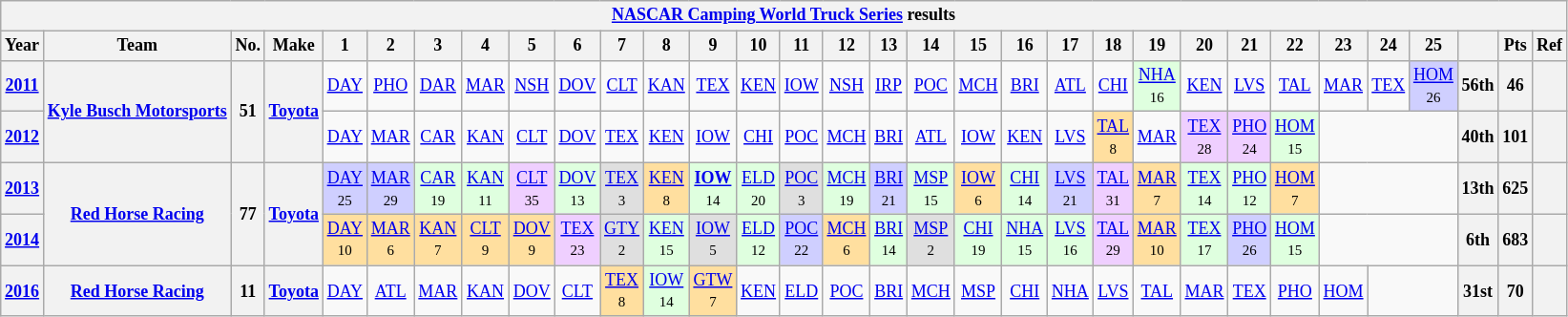<table class="wikitable" style="text-align:center; font-size:75%">
<tr>
<th colspan=44><a href='#'>NASCAR Camping World Truck Series</a> results</th>
</tr>
<tr>
<th>Year</th>
<th>Team</th>
<th>No.</th>
<th>Make</th>
<th>1</th>
<th>2</th>
<th>3</th>
<th>4</th>
<th>5</th>
<th>6</th>
<th>7</th>
<th>8</th>
<th>9</th>
<th>10</th>
<th>11</th>
<th>12</th>
<th>13</th>
<th>14</th>
<th>15</th>
<th>16</th>
<th>17</th>
<th>18</th>
<th>19</th>
<th>20</th>
<th>21</th>
<th>22</th>
<th>23</th>
<th>24</th>
<th>25</th>
<th></th>
<th>Pts</th>
<th>Ref</th>
</tr>
<tr>
<th><a href='#'>2011</a></th>
<th rowspan=2><a href='#'>Kyle Busch Motorsports</a></th>
<th rowspan=2>51</th>
<th rowspan=2><a href='#'>Toyota</a></th>
<td><a href='#'>DAY</a></td>
<td><a href='#'>PHO</a></td>
<td><a href='#'>DAR</a></td>
<td><a href='#'>MAR</a></td>
<td><a href='#'>NSH</a></td>
<td><a href='#'>DOV</a></td>
<td><a href='#'>CLT</a></td>
<td><a href='#'>KAN</a></td>
<td><a href='#'>TEX</a></td>
<td><a href='#'>KEN</a></td>
<td><a href='#'>IOW</a></td>
<td><a href='#'>NSH</a></td>
<td><a href='#'>IRP</a></td>
<td><a href='#'>POC</a></td>
<td><a href='#'>MCH</a></td>
<td><a href='#'>BRI</a></td>
<td><a href='#'>ATL</a></td>
<td><a href='#'>CHI</a></td>
<td style="background:#DFFFDF;"><a href='#'>NHA</a><br><small>16</small></td>
<td><a href='#'>KEN</a></td>
<td><a href='#'>LVS</a></td>
<td><a href='#'>TAL</a></td>
<td><a href='#'>MAR</a></td>
<td><a href='#'>TEX</a></td>
<td style="background:#CFCFFF;"><a href='#'>HOM</a><br><small>26</small></td>
<th>56th</th>
<th>46</th>
<th></th>
</tr>
<tr>
<th><a href='#'>2012</a></th>
<td><a href='#'>DAY</a></td>
<td><a href='#'>MAR</a></td>
<td><a href='#'>CAR</a></td>
<td><a href='#'>KAN</a></td>
<td><a href='#'>CLT</a></td>
<td><a href='#'>DOV</a></td>
<td><a href='#'>TEX</a></td>
<td><a href='#'>KEN</a></td>
<td><a href='#'>IOW</a></td>
<td><a href='#'>CHI</a></td>
<td><a href='#'>POC</a></td>
<td><a href='#'>MCH</a></td>
<td><a href='#'>BRI</a></td>
<td><a href='#'>ATL</a></td>
<td><a href='#'>IOW</a></td>
<td><a href='#'>KEN</a></td>
<td><a href='#'>LVS</a></td>
<td style="background:#FFDF9F;"><a href='#'>TAL</a><br><small>8</small></td>
<td><a href='#'>MAR</a></td>
<td style="background:#EFCFFF;"><a href='#'>TEX</a><br><small>28</small></td>
<td style="background:#EFCFFF;"><a href='#'>PHO</a><br><small>24</small></td>
<td style="background:#DFFFDF;"><a href='#'>HOM</a><br><small>15</small></td>
<td colspan=3></td>
<th>40th</th>
<th>101</th>
<th></th>
</tr>
<tr>
<th><a href='#'>2013</a></th>
<th rowspan=2><a href='#'>Red Horse Racing</a></th>
<th rowspan=2>77</th>
<th rowspan=2><a href='#'>Toyota</a></th>
<td style="background:#CFCFFF;"><a href='#'>DAY</a><br><small>25</small></td>
<td style="background:#CFCFFF;"><a href='#'>MAR</a><br><small>29</small></td>
<td style="background:#DFFFDF;"><a href='#'>CAR</a><br><small>19</small></td>
<td style="background:#DFFFDF;"><a href='#'>KAN</a><br><small>11</small></td>
<td style="background:#EFCFFF;"><a href='#'>CLT</a><br><small>35</small></td>
<td style="background:#DFFFDF;"><a href='#'>DOV</a><br><small>13</small></td>
<td style="background:#DFDFDF;"><a href='#'>TEX</a><br><small>3</small></td>
<td style="background:#FFDF9F;"><a href='#'>KEN</a><br><small>8</small></td>
<td style="background:#DFFFDF;"><strong><a href='#'>IOW</a></strong><br><small>14</small></td>
<td style="background:#DFFFDF;"><a href='#'>ELD</a><br><small>20</small></td>
<td style="background:#DFDFDF;"><a href='#'>POC</a><br><small>3</small></td>
<td style="background:#DFFFDF;"><a href='#'>MCH</a><br><small>19</small></td>
<td style="background:#CFCFFF;"><a href='#'>BRI</a><br><small>21</small></td>
<td style="background:#DFFFDF;"><a href='#'>MSP</a><br><small>15</small></td>
<td style="background:#FFDF9F;"><a href='#'>IOW</a><br><small>6</small></td>
<td style="background:#DFFFDF;"><a href='#'>CHI</a><br><small>14</small></td>
<td style="background:#CFCFFF;"><a href='#'>LVS</a><br><small>21</small></td>
<td style="background:#EFCFFF;"><a href='#'>TAL</a><br><small>31</small></td>
<td style="background:#FFDF9F;"><a href='#'>MAR</a><br><small>7</small></td>
<td style="background:#DFFFDF;"><a href='#'>TEX</a><br><small>14</small></td>
<td style="background:#DFFFDF;"><a href='#'>PHO</a><br><small>12</small></td>
<td style="background:#FFDF9F;"><a href='#'>HOM</a><br><small>7</small></td>
<td colspan=3></td>
<th>13th</th>
<th>625</th>
<th></th>
</tr>
<tr>
<th><a href='#'>2014</a></th>
<td style="background:#FFDF9F;"><a href='#'>DAY</a><br><small>10</small></td>
<td style="background:#FFDF9F;"><a href='#'>MAR</a><br><small>6</small></td>
<td style="background:#FFDF9F;"><a href='#'>KAN</a><br><small>7</small></td>
<td style="background:#FFDF9F;"><a href='#'>CLT</a><br><small>9</small></td>
<td style="background:#FFDF9F;"><a href='#'>DOV</a><br><small>9</small></td>
<td style="background:#EFCFFF;"><a href='#'>TEX</a><br><small>23</small></td>
<td style="background:#DFDFDF;"><a href='#'>GTY</a><br><small>2</small></td>
<td style="background:#DFFFDF;"><a href='#'>KEN</a><br><small>15</small></td>
<td style="background:#DFDFDF;"><a href='#'>IOW</a><br><small>5</small></td>
<td style="background:#DFFFDF;"><a href='#'>ELD</a><br><small>12</small></td>
<td style="background:#CFCFFF;"><a href='#'>POC</a><br><small>22</small></td>
<td style="background:#FFDF9F;"><a href='#'>MCH</a><br><small>6</small></td>
<td style="background:#DFFFDF;"><a href='#'>BRI</a><br><small>14</small></td>
<td style="background:#DFDFDF;"><a href='#'>MSP</a><br><small>2</small></td>
<td style="background:#DFFFDF;"><a href='#'>CHI</a><br><small>19</small></td>
<td style="background:#DFFFDF;"><a href='#'>NHA</a><br><small>15</small></td>
<td style="background:#DFFFDF;"><a href='#'>LVS</a><br><small>16</small></td>
<td style="background:#EFCFFF;"><a href='#'>TAL</a><br><small>29</small></td>
<td style="background:#FFDF9F;"><a href='#'>MAR</a><br><small>10</small></td>
<td style="background:#DFFFDF;"><a href='#'>TEX</a><br><small>17</small></td>
<td style="background:#CFCFFF;"><a href='#'>PHO</a><br><small>26</small></td>
<td style="background:#DFFFDF;"><a href='#'>HOM</a><br><small>15</small></td>
<td colspan=3></td>
<th>6th</th>
<th>683</th>
<th></th>
</tr>
<tr>
<th><a href='#'>2016</a></th>
<th><a href='#'>Red Horse Racing</a></th>
<th>11</th>
<th><a href='#'>Toyota</a></th>
<td><a href='#'>DAY</a></td>
<td><a href='#'>ATL</a></td>
<td><a href='#'>MAR</a></td>
<td><a href='#'>KAN</a></td>
<td><a href='#'>DOV</a></td>
<td><a href='#'>CLT</a></td>
<td style="background:#FFDF9F;"><a href='#'>TEX</a><br><small>8</small></td>
<td style="background:#DFFFDF;"><a href='#'>IOW</a><br><small>14</small></td>
<td style="background:#FFDF9F;"><a href='#'>GTW</a><br><small>7</small></td>
<td><a href='#'>KEN</a></td>
<td><a href='#'>ELD</a></td>
<td><a href='#'>POC</a></td>
<td><a href='#'>BRI</a></td>
<td><a href='#'>MCH</a></td>
<td><a href='#'>MSP</a></td>
<td><a href='#'>CHI</a></td>
<td><a href='#'>NHA</a></td>
<td><a href='#'>LVS</a></td>
<td><a href='#'>TAL</a></td>
<td><a href='#'>MAR</a></td>
<td><a href='#'>TEX</a></td>
<td><a href='#'>PHO</a></td>
<td><a href='#'>HOM</a></td>
<td colspan=2></td>
<th>31st</th>
<th>70</th>
<th></th>
</tr>
</table>
